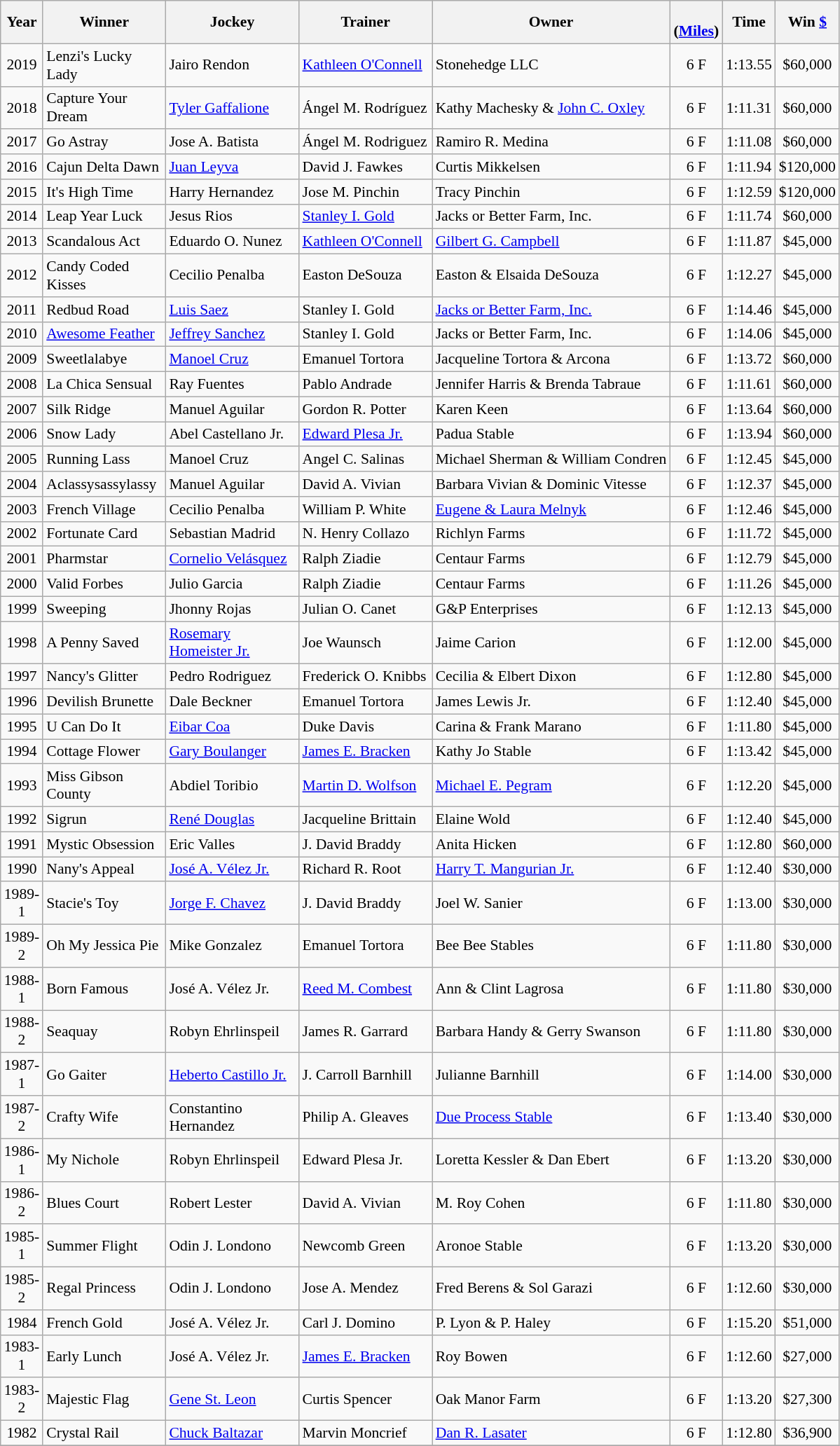<table class="wikitable sortable" style="font-size:90%">
<tr>
<th style="width:30px">Year</th>
<th style="width:110px">Winner</th>
<th style="width:120px">Jockey</th>
<th style="width:120px">Trainer</th>
<th>Owner<br></th>
<th style="width:25px"><br> <span>(<a href='#'>Miles</a>)</span></th>
<th style="width:25px">Time</th>
<th style="width:35px">Win <a href='#'>$</a></th>
</tr>
<tr>
<td align=center>2019</td>
<td>Lenzi's Lucky Lady</td>
<td>Jairo Rendon</td>
<td><a href='#'>Kathleen O'Connell</a></td>
<td>Stonehedge LLC</td>
<td align=center>6 F</td>
<td align=center>1:13.55</td>
<td align=center>$60,000</td>
</tr>
<tr |->
<td align=center>2018</td>
<td>Capture Your Dream</td>
<td><a href='#'>Tyler Gaffalione</a></td>
<td>Ángel M. Rodríguez</td>
<td>Kathy Machesky & <a href='#'>John C. Oxley</a></td>
<td align=center>6 F</td>
<td align=center>1:11.31</td>
<td align=center>$60,000</td>
</tr>
<tr |->
<td align=center>2017</td>
<td>Go Astray</td>
<td>Jose A. Batista</td>
<td>Ángel M. Rodriguez</td>
<td>Ramiro R. Medina</td>
<td align=center>6 F</td>
<td align=center>1:11.08</td>
<td align=center>$60,000</td>
</tr>
<tr>
<td align=center>2016</td>
<td>Cajun Delta Dawn</td>
<td><a href='#'>Juan Leyva</a></td>
<td>David J. Fawkes</td>
<td>Curtis Mikkelsen</td>
<td align=center>6 F</td>
<td align=center>1:11.94</td>
<td align=center>$120,000</td>
</tr>
<tr>
<td align=center>2015</td>
<td>It's High Time</td>
<td>Harry Hernandez</td>
<td>Jose M. Pinchin</td>
<td>Tracy Pinchin</td>
<td align=center>6 F</td>
<td align=center>1:12.59</td>
<td align=center>$120,000</td>
</tr>
<tr>
<td align=center>2014</td>
<td>Leap Year Luck</td>
<td>Jesus Rios</td>
<td><a href='#'>Stanley I. Gold</a></td>
<td>Jacks or Better Farm, Inc.</td>
<td align=center>6 F</td>
<td align=center>1:11.74</td>
<td align=center>$60,000</td>
</tr>
<tr>
<td align=center>2013</td>
<td>Scandalous Act</td>
<td>Eduardo O. Nunez</td>
<td><a href='#'>Kathleen O'Connell</a></td>
<td><a href='#'>Gilbert G. Campbell</a></td>
<td align=center>6 F</td>
<td align=center>1:11.87</td>
<td align=center>$45,000</td>
</tr>
<tr>
<td align=center>2012</td>
<td>Candy Coded Kisses</td>
<td>Cecilio Penalba</td>
<td>Easton DeSouza</td>
<td>Easton & Elsaida DeSouza</td>
<td align=center>6 F</td>
<td align=center>1:12.27</td>
<td align=center>$45,000</td>
</tr>
<tr>
<td align=center>2011</td>
<td>Redbud Road</td>
<td><a href='#'>Luis Saez</a></td>
<td>Stanley I. Gold</td>
<td><a href='#'>Jacks or Better Farm, Inc.</a></td>
<td align=center>6 F</td>
<td align=center>1:14.46</td>
<td align=center>$45,000</td>
</tr>
<tr>
<td align=center>2010</td>
<td><a href='#'>Awesome Feather</a></td>
<td><a href='#'>Jeffrey Sanchez</a></td>
<td>Stanley I. Gold</td>
<td>Jacks or Better Farm, Inc.</td>
<td align=center>6 F</td>
<td align=center>1:14.06</td>
<td align=center>$45,000</td>
</tr>
<tr>
<td align=center>2009</td>
<td>Sweetlalabye</td>
<td><a href='#'>Manoel Cruz</a></td>
<td>Emanuel Tortora</td>
<td>Jacqueline Tortora & Arcona</td>
<td align=center>6 F</td>
<td align=center>1:13.72</td>
<td align=center>$60,000</td>
</tr>
<tr>
<td align=center>2008</td>
<td>La Chica Sensual</td>
<td>Ray Fuentes</td>
<td>Pablo Andrade</td>
<td>Jennifer Harris & Brenda Tabraue</td>
<td align=center>6 F</td>
<td align=center>1:11.61</td>
<td align=center>$60,000</td>
</tr>
<tr>
<td align=center>2007</td>
<td>Silk Ridge</td>
<td>Manuel Aguilar</td>
<td>Gordon R. Potter</td>
<td>Karen Keen</td>
<td align=center>6 F</td>
<td align=center>1:13.64</td>
<td align=center>$60,000</td>
</tr>
<tr>
<td align=center>2006</td>
<td>Snow Lady</td>
<td>Abel Castellano Jr.</td>
<td><a href='#'>Edward Plesa Jr.</a></td>
<td>Padua Stable</td>
<td align=center>6 F</td>
<td align=center>1:13.94</td>
<td align=center>$60,000</td>
</tr>
<tr>
<td align=center>2005</td>
<td>Running Lass</td>
<td>Manoel Cruz</td>
<td>Angel C. Salinas</td>
<td>Michael Sherman & William Condren</td>
<td align=center>6 F</td>
<td align=center>1:12.45</td>
<td align=center>$45,000</td>
</tr>
<tr>
<td align=center>2004</td>
<td>Aclassysassylassy</td>
<td>Manuel Aguilar</td>
<td>David A. Vivian</td>
<td>Barbara Vivian & Dominic Vitesse</td>
<td align=center>6 F</td>
<td align=center>1:12.37</td>
<td align=center>$45,000</td>
</tr>
<tr>
<td align=center>2003</td>
<td>French Village</td>
<td>Cecilio Penalba</td>
<td>William P. White</td>
<td><a href='#'>Eugene & Laura Melnyk</a></td>
<td align=center>6 F</td>
<td align=center>1:12.46</td>
<td align=center>$45,000</td>
</tr>
<tr>
<td align=center>2002</td>
<td>Fortunate Card</td>
<td>Sebastian Madrid</td>
<td>N. Henry Collazo</td>
<td>Richlyn Farms</td>
<td align=center>6 F</td>
<td align=center>1:11.72</td>
<td align=center>$45,000</td>
</tr>
<tr>
<td align=center>2001</td>
<td>Pharmstar</td>
<td><a href='#'>Cornelio Velásquez</a></td>
<td>Ralph Ziadie</td>
<td>Centaur Farms</td>
<td align=center>6 F</td>
<td align=center>1:12.79</td>
<td align=center>$45,000</td>
</tr>
<tr>
<td align=center>2000</td>
<td>Valid Forbes</td>
<td>Julio Garcia</td>
<td>Ralph Ziadie</td>
<td>Centaur Farms</td>
<td align=center>6 F</td>
<td align=center>1:11.26</td>
<td align=center>$45,000</td>
</tr>
<tr>
<td align=center>1999</td>
<td>Sweeping</td>
<td>Jhonny Rojas</td>
<td>Julian O. Canet</td>
<td>G&P Enterprises</td>
<td align=center>6 F</td>
<td align=center>1:12.13</td>
<td align=center>$45,000</td>
</tr>
<tr>
<td align=center>1998</td>
<td>A Penny Saved</td>
<td><a href='#'>Rosemary Homeister Jr.</a></td>
<td>Joe Waunsch</td>
<td>Jaime Carion</td>
<td align=center>6 F</td>
<td align=center>1:12.00</td>
<td align=center>$45,000</td>
</tr>
<tr>
<td align=center>1997</td>
<td>Nancy's Glitter</td>
<td>Pedro Rodriguez</td>
<td>Frederick O. Knibbs</td>
<td>Cecilia & Elbert Dixon</td>
<td align=center>6 F</td>
<td align=center>1:12.80</td>
<td align=center>$45,000</td>
</tr>
<tr>
<td align=center>1996</td>
<td>Devilish Brunette</td>
<td>Dale Beckner</td>
<td>Emanuel Tortora</td>
<td>James Lewis Jr.</td>
<td align=center>6 F</td>
<td align=center>1:12.40</td>
<td align=center>$45,000</td>
</tr>
<tr>
<td align=center>1995</td>
<td>U Can Do It</td>
<td><a href='#'>Eibar Coa</a></td>
<td>Duke Davis</td>
<td>Carina & Frank Marano</td>
<td align=center>6 F</td>
<td align=center>1:11.80</td>
<td align=center>$45,000</td>
</tr>
<tr>
<td align=center>1994</td>
<td>Cottage Flower</td>
<td><a href='#'>Gary Boulanger</a></td>
<td><a href='#'>James E. Bracken</a></td>
<td>Kathy Jo Stable</td>
<td align=center>6 F</td>
<td align=center>1:13.42</td>
<td align=center>$45,000</td>
</tr>
<tr>
<td align=center>1993</td>
<td>Miss Gibson County</td>
<td>Abdiel Toribio</td>
<td><a href='#'>Martin D. Wolfson</a></td>
<td><a href='#'>Michael E. Pegram</a></td>
<td align=center>6 F</td>
<td align=center>1:12.20</td>
<td align=center>$45,000</td>
</tr>
<tr>
<td align=center>1992</td>
<td>Sigrun</td>
<td><a href='#'>René Douglas</a></td>
<td>Jacqueline Brittain</td>
<td>Elaine Wold</td>
<td align=center>6 F</td>
<td align=center>1:12.40</td>
<td align=center>$45,000</td>
</tr>
<tr>
<td align=center>1991</td>
<td>Mystic Obsession</td>
<td>Eric Valles</td>
<td>J. David Braddy</td>
<td>Anita Hicken</td>
<td align=center>6 F</td>
<td align=center>1:12.80</td>
<td align=center>$60,000</td>
</tr>
<tr>
<td align=center>1990</td>
<td>Nany's Appeal</td>
<td><a href='#'>José A. Vélez Jr.</a></td>
<td>Richard R. Root</td>
<td><a href='#'>Harry T. Mangurian Jr.</a></td>
<td align=center>6 F</td>
<td align=center>1:12.40</td>
<td align=center>$30,000</td>
</tr>
<tr>
<td align=center>1989-1</td>
<td>Stacie's Toy</td>
<td><a href='#'>Jorge F. Chavez</a></td>
<td>J. David Braddy</td>
<td>Joel W. Sanier</td>
<td align=center>6 F</td>
<td align=center>1:13.00</td>
<td align=center>$30,000</td>
</tr>
<tr>
<td align=center>1989-2</td>
<td>Oh My Jessica Pie</td>
<td>Mike Gonzalez</td>
<td>Emanuel Tortora</td>
<td>Bee Bee Stables</td>
<td align=center>6 F</td>
<td align=center>1:11.80</td>
<td align=center>$30,000</td>
</tr>
<tr>
<td align=center>1988-1</td>
<td>Born Famous</td>
<td>José A. Vélez Jr.</td>
<td><a href='#'>Reed M. Combest</a></td>
<td>Ann & Clint Lagrosa</td>
<td align=center>6 F</td>
<td align=center>1:11.80</td>
<td align=center>$30,000</td>
</tr>
<tr>
<td align=center>1988-2</td>
<td>Seaquay</td>
<td>Robyn Ehrlinspeil</td>
<td>James R. Garrard</td>
<td>Barbara Handy & Gerry Swanson</td>
<td align=center>6 F</td>
<td align=center>1:11.80</td>
<td align=center>$30,000</td>
</tr>
<tr>
<td align=center>1987-1</td>
<td>Go Gaiter</td>
<td><a href='#'>Heberto Castillo Jr.</a></td>
<td>J. Carroll Barnhill</td>
<td>Julianne Barnhill</td>
<td align=center>6 F</td>
<td align=center>1:14.00</td>
<td align=center>$30,000</td>
</tr>
<tr>
<td align=center>1987-2</td>
<td>Crafty Wife</td>
<td>Constantino Hernandez</td>
<td>Philip A. Gleaves</td>
<td><a href='#'>Due Process Stable</a></td>
<td align=center>6 F</td>
<td align=center>1:13.40</td>
<td align=center>$30,000</td>
</tr>
<tr>
<td align=center>1986-1</td>
<td>My Nichole</td>
<td>Robyn Ehrlinspeil</td>
<td>Edward Plesa Jr.</td>
<td>Loretta Kessler & Dan Ebert</td>
<td align=center>6 F</td>
<td align=center>1:13.20</td>
<td align=center>$30,000</td>
</tr>
<tr>
<td align=center>1986-2</td>
<td>Blues Court</td>
<td>Robert Lester</td>
<td>David A. Vivian</td>
<td>M. Roy Cohen</td>
<td align=center>6 F</td>
<td align=center>1:11.80</td>
<td align=center>$30,000</td>
</tr>
<tr>
<td align=center>1985-1</td>
<td>Summer Flight</td>
<td>Odin J. Londono</td>
<td>Newcomb Green</td>
<td>Aronoe Stable</td>
<td align=center>6 F</td>
<td align=center>1:13.20</td>
<td align=center>$30,000</td>
</tr>
<tr>
<td align=center>1985-2</td>
<td>Regal Princess</td>
<td>Odin J. Londono</td>
<td>Jose A. Mendez</td>
<td>Fred Berens & Sol Garazi</td>
<td align=center>6 F</td>
<td align=center>1:12.60</td>
<td align=center>$30,000</td>
</tr>
<tr>
<td align=center>1984</td>
<td>French Gold</td>
<td>José A. Vélez Jr.</td>
<td>Carl J. Domino</td>
<td>P. Lyon & P. Haley</td>
<td align=center>6 F</td>
<td align=center>1:15.20</td>
<td align=center>$51,000</td>
</tr>
<tr>
<td align=center>1983-1</td>
<td>Early Lunch</td>
<td>José A. Vélez Jr.</td>
<td><a href='#'>James E. Bracken</a></td>
<td>Roy Bowen</td>
<td align=center>6 F</td>
<td align=center>1:12.60</td>
<td align=center>$27,000</td>
</tr>
<tr>
<td align=center>1983-2</td>
<td>Majestic Flag</td>
<td><a href='#'>Gene St. Leon</a></td>
<td>Curtis Spencer</td>
<td>Oak Manor Farm</td>
<td align=center>6 F</td>
<td align=center>1:13.20</td>
<td align=center>$27,300</td>
</tr>
<tr>
<td align=center>1982</td>
<td>Crystal Rail</td>
<td><a href='#'>Chuck Baltazar</a></td>
<td>Marvin Moncrief</td>
<td><a href='#'>Dan R. Lasater</a></td>
<td align=center>6 F</td>
<td align=center>1:12.80</td>
<td align=center>$36,900</td>
</tr>
<tr>
</tr>
</table>
